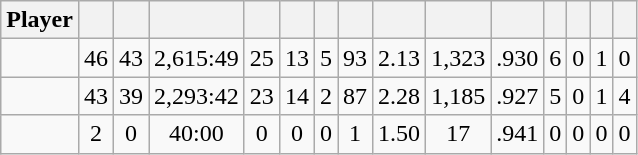<table class="wikitable sortable" style="text-align:center;">
<tr>
<th>Player</th>
<th></th>
<th></th>
<th></th>
<th></th>
<th></th>
<th></th>
<th></th>
<th></th>
<th></th>
<th></th>
<th></th>
<th></th>
<th></th>
<th></th>
</tr>
<tr>
<td style="text-align:left;"></td>
<td>46</td>
<td>43</td>
<td>2,615:49</td>
<td>25</td>
<td>13</td>
<td>5</td>
<td>93</td>
<td>2.13</td>
<td>1,323</td>
<td>.930</td>
<td>6</td>
<td>0</td>
<td>1</td>
<td>0</td>
</tr>
<tr>
<td style="text-align:left;"></td>
<td>43</td>
<td>39</td>
<td>2,293:42</td>
<td>23</td>
<td>14</td>
<td>2</td>
<td>87</td>
<td>2.28</td>
<td>1,185</td>
<td>.927</td>
<td>5</td>
<td>0</td>
<td>1</td>
<td>4</td>
</tr>
<tr>
<td style="text-align:left;"></td>
<td>2</td>
<td>0</td>
<td>40:00</td>
<td>0</td>
<td>0</td>
<td>0</td>
<td>1</td>
<td>1.50</td>
<td>17</td>
<td>.941</td>
<td>0</td>
<td>0</td>
<td>0</td>
<td>0</td>
</tr>
</table>
